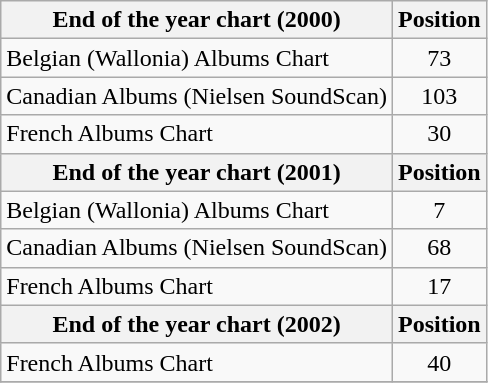<table class="wikitable plainrowheaders">
<tr>
<th align="left">End of the year chart (2000)</th>
<th align="center">Position</th>
</tr>
<tr>
<td align="left">Belgian (Wallonia) Albums Chart</td>
<td align="center">73</td>
</tr>
<tr>
<td align="left">Canadian Albums (Nielsen SoundScan)</td>
<td align="center">103</td>
</tr>
<tr>
<td align="left">French Albums Chart</td>
<td align="center">30</td>
</tr>
<tr>
<th align="left">End of the year chart (2001)</th>
<th align="center">Position</th>
</tr>
<tr>
<td align="left">Belgian (Wallonia) Albums Chart</td>
<td align="center">7</td>
</tr>
<tr>
<td align="left">Canadian Albums (Nielsen SoundScan)</td>
<td align="center">68</td>
</tr>
<tr>
<td align="left">French Albums Chart</td>
<td align="center">17</td>
</tr>
<tr>
<th align="left">End of the year chart (2002)</th>
<th align="center">Position</th>
</tr>
<tr>
<td align="left">French Albums Chart</td>
<td align="center">40</td>
</tr>
<tr>
</tr>
</table>
